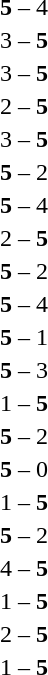<table style="text-align:center">
<tr>
<th width=223></th>
<th width=100></th>
<th width=223></th>
</tr>
<tr>
<td align=right></td>
<td><strong>5</strong> – 4</td>
<td align=left></td>
</tr>
<tr>
<td align=right></td>
<td>3 – <strong>5</strong></td>
<td align=left></td>
</tr>
<tr>
<td align=right></td>
<td>3 – <strong>5</strong></td>
<td align=left></td>
</tr>
<tr>
<td align=right></td>
<td>2 – <strong>5</strong></td>
<td align=left></td>
</tr>
<tr>
<td align=right></td>
<td>3 – <strong>5</strong></td>
<td align=left></td>
</tr>
<tr>
<td align=right></td>
<td><strong>5</strong> – 2</td>
<td align=left></td>
</tr>
<tr>
<td align=right></td>
<td><strong>5</strong> – 4</td>
<td align=left></td>
</tr>
<tr>
<td align=right></td>
<td>2 – <strong>5</strong></td>
<td align=left></td>
</tr>
<tr>
<td align=right></td>
<td><strong>5</strong> – 2</td>
<td align=left></td>
</tr>
<tr>
<td align=right></td>
<td><strong>5</strong> – 4</td>
<td align=left></td>
</tr>
<tr>
<td align=right></td>
<td><strong>5</strong> – 1</td>
<td align=left></td>
</tr>
<tr>
<td align=right></td>
<td><strong>5</strong> – 3</td>
<td align=left></td>
</tr>
<tr>
<td align=right></td>
<td>1 – <strong>5</strong></td>
<td align=left></td>
</tr>
<tr>
<td align=right></td>
<td><strong>5</strong> – 2</td>
<td align=left></td>
</tr>
<tr>
<td align=right></td>
<td><strong>5</strong> – 0</td>
<td align=left></td>
</tr>
<tr>
<td align=right></td>
<td>1 – <strong>5</strong></td>
<td align=left></td>
</tr>
<tr>
<td align=right></td>
<td><strong>5</strong> – 2</td>
<td align=left></td>
</tr>
<tr>
<td align=right></td>
<td>4 – <strong>5</strong></td>
<td align=left></td>
</tr>
<tr>
<td align=right></td>
<td>1 – <strong>5</strong></td>
<td align=left></td>
</tr>
<tr>
<td align=right></td>
<td>2 – <strong>5</strong></td>
<td align=left></td>
</tr>
<tr>
<td align=right></td>
<td>1 – <strong>5</strong></td>
<td align=left></td>
</tr>
</table>
